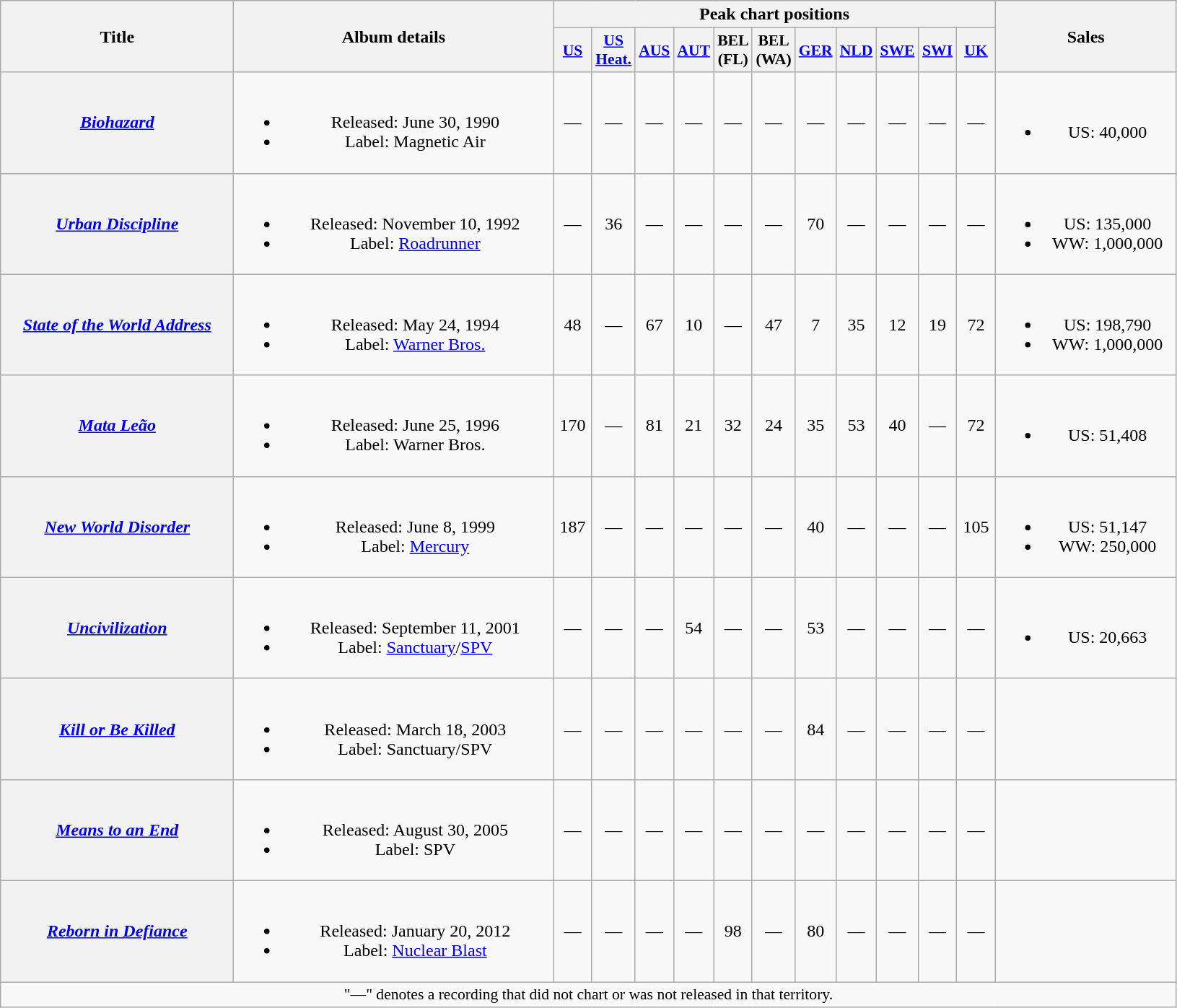<table class="wikitable plainrowheaders" style="text-align:center;" border="1">
<tr>
<th rowspan="2" scope="col" style="width:13em;">Title</th>
<th rowspan="2" scope="col" style="width:18em;">Album details</th>
<th colspan="11" scope="col">Peak chart positions</th>
<th rowspan="2" scope="col" style="width:10em;">Sales</th>
</tr>
<tr>
<th scope="col" style="width:2em;font-size:90%;"><a href='#'>US</a><br></th>
<th scope="col" style="width:2em;font-size:90%;"><a href='#'>US<br>Heat.</a><br></th>
<th scope="col" style="width:2em;font-size:90%;"><a href='#'>AUS</a><br></th>
<th scope="col" style="width:2em;font-size:90%;"><a href='#'>AUT</a><br></th>
<th scope="col" style="width:2em;font-size:90%;">BEL<br>(FL)<br></th>
<th scope="col" style="width:2em;font-size:90%;">BEL<br>(WA)<br></th>
<th scope="col" style="width:2em;font-size:90%;"><a href='#'>GER</a><br></th>
<th scope="col" style="width:2em;font-size:90%;"><a href='#'>NLD</a><br></th>
<th scope="col" style="width:2em;font-size:90%;"><a href='#'>SWE</a><br></th>
<th scope="col" style="width:2em;font-size:90%;"><a href='#'>SWI</a><br></th>
<th scope="col" style="width:2em;font-size:90%;"><a href='#'>UK</a><br></th>
</tr>
<tr>
<th scope="row"><em><a href='#'>Biohazard</a></em></th>
<td><br><ul><li>Released: June 30, 1990</li><li>Label: Magnetic Air</li></ul></td>
<td>—</td>
<td>—</td>
<td>—</td>
<td>—</td>
<td>—</td>
<td>—</td>
<td>—</td>
<td>—</td>
<td>—</td>
<td>—</td>
<td>—</td>
<td><br><ul><li>US: 40,000</li></ul></td>
</tr>
<tr>
<th scope="row"><em><a href='#'>Urban Discipline</a></em></th>
<td><br><ul><li>Released: November 10, 1992</li><li>Label: <a href='#'>Roadrunner</a></li></ul></td>
<td>—</td>
<td>36</td>
<td>—</td>
<td>—</td>
<td>—</td>
<td>—</td>
<td>70</td>
<td>—</td>
<td>—</td>
<td>—</td>
<td>—</td>
<td><br><ul><li>US: 135,000</li><li>WW: 1,000,000</li></ul></td>
</tr>
<tr>
<th scope="row"><em><a href='#'>State of the World Address</a></em></th>
<td><br><ul><li>Released: May 24, 1994</li><li>Label: <a href='#'>Warner Bros.</a></li></ul></td>
<td>48</td>
<td>—</td>
<td>67</td>
<td>10</td>
<td>—</td>
<td>47</td>
<td>7</td>
<td>35</td>
<td>12</td>
<td>19</td>
<td>72</td>
<td><br><ul><li>US: 198,790</li><li>WW: 1,000,000</li></ul></td>
</tr>
<tr>
<th scope="row"><em><a href='#'>Mata Leão</a></em></th>
<td><br><ul><li>Released: June 25, 1996</li><li>Label: Warner Bros.</li></ul></td>
<td>170</td>
<td>—</td>
<td>81</td>
<td>21</td>
<td>32</td>
<td>24</td>
<td>35</td>
<td>53</td>
<td>40</td>
<td>—</td>
<td>72</td>
<td><br><ul><li>US: 51,408</li></ul></td>
</tr>
<tr>
<th scope="row"><em><a href='#'>New World Disorder</a></em></th>
<td><br><ul><li>Released: June 8, 1999</li><li>Label: <a href='#'>Mercury</a></li></ul></td>
<td>187</td>
<td>—</td>
<td>—</td>
<td>—</td>
<td>—</td>
<td>—</td>
<td>40</td>
<td>—</td>
<td>—</td>
<td>—</td>
<td>105</td>
<td><br><ul><li>US: 51,147</li><li>WW: 250,000</li></ul></td>
</tr>
<tr>
<th scope="row"><em><a href='#'>Uncivilization</a></em></th>
<td><br><ul><li>Released: September 11, 2001</li><li>Label: <a href='#'>Sanctuary</a>/<a href='#'>SPV</a></li></ul></td>
<td>—</td>
<td>—</td>
<td>—</td>
<td>54</td>
<td>—</td>
<td>—</td>
<td>53</td>
<td>—</td>
<td>—</td>
<td>—</td>
<td>—</td>
<td><br><ul><li>US: 20,663</li></ul></td>
</tr>
<tr>
<th scope="row"><em><a href='#'>Kill or Be Killed</a></em></th>
<td><br><ul><li>Released: March 18, 2003</li><li>Label: Sanctuary/SPV</li></ul></td>
<td>—</td>
<td>—</td>
<td>—</td>
<td>—</td>
<td>—</td>
<td>—</td>
<td>84</td>
<td>—</td>
<td>—</td>
<td>—</td>
<td>—</td>
<td></td>
</tr>
<tr>
<th scope="row"><em><a href='#'>Means to an End</a></em></th>
<td><br><ul><li>Released: August 30, 2005</li><li>Label: SPV</li></ul></td>
<td>—</td>
<td>—</td>
<td>—</td>
<td>—</td>
<td>—</td>
<td>—</td>
<td>—</td>
<td>—</td>
<td>—</td>
<td>—</td>
<td>—</td>
<td></td>
</tr>
<tr>
<th scope="row"><em><a href='#'>Reborn in Defiance</a></em></th>
<td><br><ul><li>Released: January 20, 2012</li><li>Label: <a href='#'>Nuclear Blast</a></li></ul></td>
<td>—</td>
<td>—</td>
<td>—</td>
<td>—</td>
<td>98</td>
<td>—</td>
<td>80</td>
<td>—</td>
<td>—</td>
<td>—</td>
<td>—</td>
<td></td>
</tr>
<tr>
<td colspan="15" style="font-size:90%">"—" denotes a recording that did not chart or was not released in that territory.</td>
</tr>
</table>
